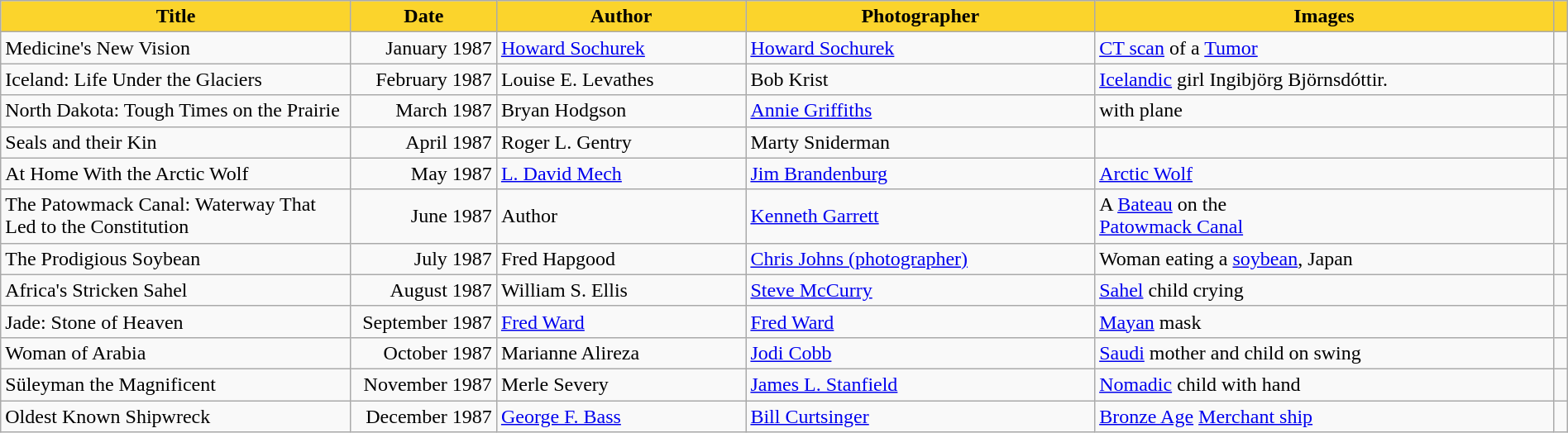<table class="wikitable" style="width:100%">
<tr>
<th scope="col" style="background-color:#fbd42c;" width=275px>Title</th>
<th scope="col" style="background-color:#fbd42c;" width=110>Date</th>
<th scope="col" style="background-color:#fbd42c;">Author</th>
<th scope="col" style="background-color:#fbd42c;">Photographer</th>
<th scope="col" style="background-color:#fbd42c;">Images</th>
<th scope="col" ! style="background-color:#fbd42c;"></th>
</tr>
<tr>
<td scope="row">Medicine's New Vision</td>
<td style="text-align:right;">January 1987</td>
<td><a href='#'>Howard Sochurek</a></td>
<td><a href='#'>Howard Sochurek</a></td>
<td><a href='#'>CT scan</a> of a <a href='#'>Tumor</a></td>
<td></td>
</tr>
<tr>
<td scope="row">Iceland: Life Under the Glaciers</td>
<td style="text-align:right;">February 1987</td>
<td>Louise E. Levathes</td>
<td>Bob Krist</td>
<td><a href='#'>Icelandic</a> girl Ingibjörg Björnsdóttir.</td>
<td></td>
</tr>
<tr>
<td scope="row">North Dakota: Tough Times on the Prairie</td>
<td style="text-align:right;">March 1987</td>
<td>Bryan Hodgson</td>
<td><a href='#'>Annie Griffiths</a></td>
<td> with plane</td>
<td></td>
</tr>
<tr>
<td scope="row">Seals and their Kin</td>
<td style="text-align:right;">April 1987</td>
<td>Roger L. Gentry</td>
<td>Marty Sniderman</td>
<td></td>
<td></td>
</tr>
<tr>
<td scope="row">At Home With the Arctic Wolf</td>
<td style="text-align:right;">May 1987</td>
<td><a href='#'>L. David Mech</a></td>
<td><a href='#'>Jim Brandenburg</a></td>
<td><a href='#'>Arctic Wolf</a></td>
<td></td>
</tr>
<tr>
<td scope="row">The Patowmack Canal: Waterway That Led to the Constitution</td>
<td style="text-align:right;">June 1987</td>
<td>Author</td>
<td><a href='#'>Kenneth Garrett</a></td>
<td>A <a href='#'>Bateau</a> on the <br><a href='#'>Patowmack Canal</a></td>
<td></td>
</tr>
<tr>
<td scope="row">The Prodigious Soybean</td>
<td style="text-align:right;">July 1987</td>
<td>Fred Hapgood</td>
<td><a href='#'>Chris Johns (photographer)</a></td>
<td>Woman eating a <a href='#'>soybean</a>, Japan</td>
<td></td>
</tr>
<tr>
<td scope="row">Africa's Stricken Sahel</td>
<td style="text-align:right;">August 1987</td>
<td>William S. Ellis</td>
<td><a href='#'>Steve McCurry</a></td>
<td><a href='#'>Sahel</a> child crying</td>
<td></td>
</tr>
<tr>
<td scope="row">Jade: Stone of Heaven</td>
<td style="text-align:right;">September 1987</td>
<td><a href='#'>Fred Ward</a></td>
<td><a href='#'>Fred Ward</a></td>
<td><a href='#'>Mayan</a> mask</td>
<td></td>
</tr>
<tr>
<td scope="row">Woman of Arabia</td>
<td style="text-align:right;">October 1987</td>
<td>Marianne Alireza</td>
<td><a href='#'>Jodi Cobb</a></td>
<td><a href='#'>Saudi</a> mother and child on swing</td>
<td></td>
</tr>
<tr>
<td scope="row">Süleyman the Magnificent</td>
<td style="text-align:right;">November 1987</td>
<td>Merle Severy</td>
<td><a href='#'>James L. Stanfield</a></td>
<td><a href='#'>Nomadic</a> child with hand</td>
<td></td>
</tr>
<tr>
<td scope="row">Oldest Known Shipwreck</td>
<td style="text-align:right;">December 1987</td>
<td><a href='#'>George F. Bass</a></td>
<td><a href='#'>Bill Curtsinger</a></td>
<td><a href='#'>Bronze Age</a> <a href='#'>Merchant ship</a></td>
<td></td>
</tr>
</table>
